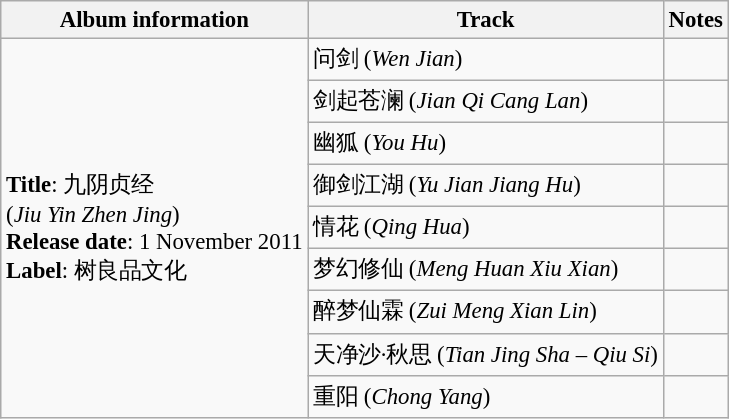<table class="wikitable" style="font-size: 95%;">
<tr>
<th>Album information</th>
<th>Track</th>
<th>Notes</th>
</tr>
<tr>
<td rowspan=9><strong>Title</strong>: 九阴贞经<br>(<em>Jiu Yin Zhen Jing</em>)<br><strong>Release date</strong>: 1 November 2011<br><strong>Label</strong>: 树良品文化</td>
<td>问剑 (<em>Wen Jian</em>)</td>
<td></td>
</tr>
<tr>
<td>剑起苍澜 (<em>Jian Qi Cang Lan</em>)</td>
<td></td>
</tr>
<tr>
<td>幽狐 (<em>You Hu</em>)</td>
<td></td>
</tr>
<tr>
<td>御剑江湖 (<em>Yu Jian Jiang Hu</em>)</td>
<td></td>
</tr>
<tr>
<td>情花 (<em>Qing Hua</em>)</td>
<td></td>
</tr>
<tr>
<td>梦幻修仙 (<em>Meng Huan Xiu Xian</em>)</td>
<td></td>
</tr>
<tr>
<td>醉梦仙霖 (<em>Zui Meng Xian Lin</em>)</td>
<td></td>
</tr>
<tr>
<td>天净沙·秋思 (<em>Tian Jing Sha – Qiu Si</em>)</td>
<td></td>
</tr>
<tr>
<td>重阳 (<em>Chong Yang</em>)</td>
<td></td>
</tr>
</table>
